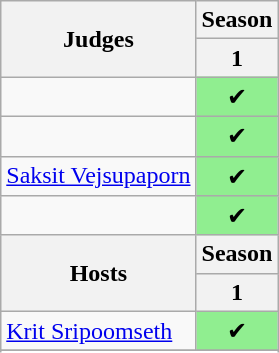<table class="wikitable">
<tr>
<th rowspan="2">Judges</th>
<th colspan="2">Season</th>
</tr>
<tr>
<th><strong>1</strong></th>
</tr>
<tr>
<td></td>
<td colspan="1"  style = "background:lightgreen; text-align:center;">✔</td>
</tr>
<tr>
<td></td>
<td colspan="1"  style = "background:lightgreen; text-align:center;">✔</td>
</tr>
<tr>
<td><a href='#'>Saksit Vejsupaporn</a></td>
<td colspan="1"  style = "background:lightgreen; text-align:center;">✔</td>
</tr>
<tr>
<td></td>
<td colspan="1"  style = "background:lightgreen; text-align:center;">✔</td>
</tr>
<tr>
<th rowspan="2">Hosts</th>
<th colspan="1">Season</th>
</tr>
<tr>
<th><strong>1</strong></th>
</tr>
<tr>
<td><a href='#'>Krit Sripoomseth</a></td>
<td colspan="1"  style = "background:lightgreen; text-align:center;">✔</td>
</tr>
<tr>
</tr>
<tr>
</tr>
</table>
